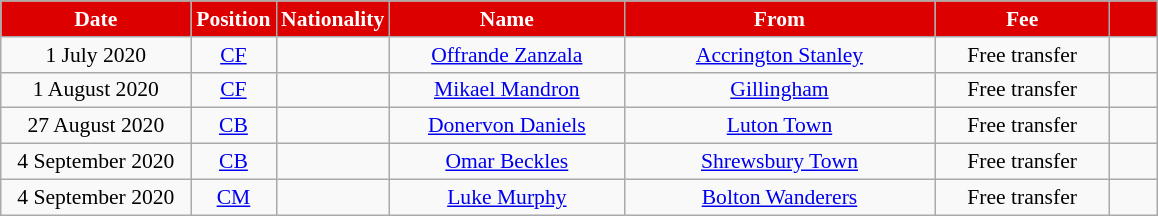<table class="wikitable"  style="text-align:center; font-size:90%; ">
<tr>
<th style="color:white; background:#d00; width:120px;">Date</th>
<th style="color:white; background:#d00; width:50px;">Position</th>
<th style="color:white; background:#d00; width:50px;">Nationality</th>
<th style="color:white; background:#d00; width:150px;">Name</th>
<th style="color:white; background:#d00; width:200px;">From</th>
<th style="color:white; background:#d00; width:110px;">Fee</th>
<th style="color:white; background:#d00; width:25px;"></th>
</tr>
<tr>
<td>1 July 2020</td>
<td><a href='#'>CF</a></td>
<td></td>
<td><a href='#'>Offrande Zanzala</a></td>
<td> <a href='#'>Accrington Stanley</a></td>
<td>Free transfer</td>
<td></td>
</tr>
<tr>
<td>1 August 2020</td>
<td><a href='#'>CF</a></td>
<td></td>
<td><a href='#'>Mikael Mandron</a></td>
<td> <a href='#'>Gillingham</a></td>
<td>Free transfer</td>
<td></td>
</tr>
<tr>
<td>27 August 2020</td>
<td><a href='#'>CB</a></td>
<td></td>
<td><a href='#'>Donervon Daniels</a></td>
<td> <a href='#'>Luton Town</a></td>
<td>Free transfer</td>
<td></td>
</tr>
<tr>
<td>4 September 2020</td>
<td><a href='#'>CB</a></td>
<td></td>
<td><a href='#'>Omar Beckles</a></td>
<td> <a href='#'>Shrewsbury Town</a></td>
<td>Free transfer</td>
<td></td>
</tr>
<tr>
<td>4 September 2020</td>
<td><a href='#'>CM</a></td>
<td></td>
<td><a href='#'>Luke Murphy</a></td>
<td> <a href='#'>Bolton Wanderers</a></td>
<td>Free transfer</td>
<td></td>
</tr>
</table>
